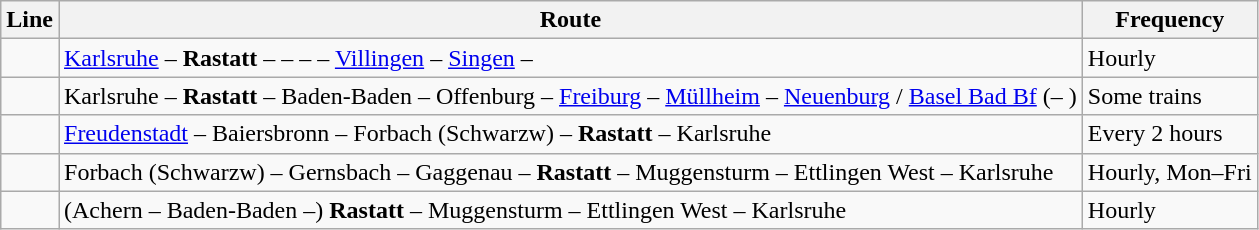<table class="wikitable">
<tr>
<th>Line</th>
<th>Route</th>
<th>Frequency</th>
</tr>
<tr>
<td></td>
<td><a href='#'>Karlsruhe</a> – <strong>Rastatt</strong> –  –  –  – <a href='#'>Villingen</a> – <a href='#'>Singen</a> – </td>
<td>Hourly</td>
</tr>
<tr>
<td></td>
<td>Karlsruhe – <strong>Rastatt</strong> – Baden-Baden – Offenburg – <a href='#'>Freiburg</a> – <a href='#'>Müllheim</a> – <a href='#'>Neuenburg</a> / <a href='#'>Basel Bad Bf</a> (– )</td>
<td>Some trains</td>
</tr>
<tr>
<td></td>
<td><a href='#'>Freudenstadt</a> – Baiersbronn – Forbach (Schwarzw) – <strong>Rastatt</strong> – Karlsruhe</td>
<td>Every 2 hours</td>
</tr>
<tr>
<td></td>
<td>Forbach (Schwarzw) – Gernsbach – Gaggenau – <strong>Rastatt</strong> – Muggensturm – Ettlingen West – Karlsruhe</td>
<td>Hourly, Mon–Fri</td>
</tr>
<tr>
<td></td>
<td>(Achern – Baden-Baden –) <strong>Rastatt</strong> – Muggensturm – Ettlingen West – Karlsruhe</td>
<td>Hourly</td>
</tr>
</table>
